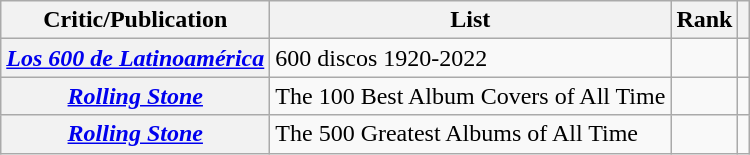<table class="wikitable sortable plainrowheaders" style="border:none; margin:0;">
<tr>
<th scope="col">Critic/Publication</th>
<th scope="col" class="unsortable">List</th>
<th scope="col" data-sort-type="number">Rank</th>
<th scope="col" class="unsortable"></th>
</tr>
<tr>
<th scope="row"><em><a href='#'>Los 600 de Latinoamérica</a></em></th>
<td>600 discos 1920-2022</td>
<td></td>
<td></td>
</tr>
<tr>
<th scope="row"><em><a href='#'>Rolling Stone</a></em></th>
<td>The 100 Best Album Covers of All Time</td>
<td></td>
<td></td>
</tr>
<tr>
<th scope="row"><em><a href='#'>Rolling Stone</a></em></th>
<td>The 500 Greatest Albums of All Time</td>
<td></td>
<td></td>
</tr>
<tr>
</tr>
</table>
